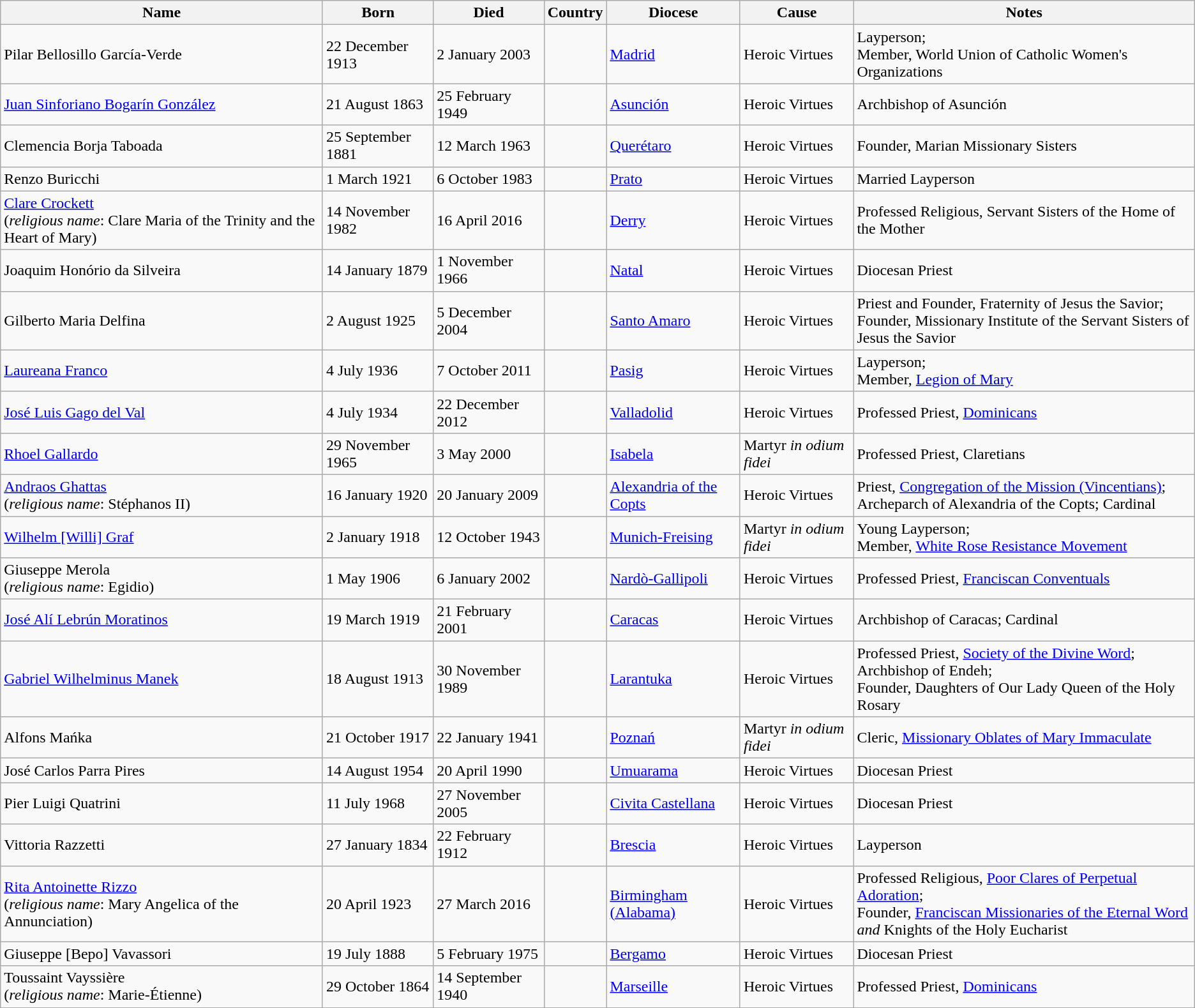<table class="wikitable sortable">
<tr>
<th>Name</th>
<th>Born</th>
<th>Died</th>
<th>Country</th>
<th>Diocese</th>
<th>Cause</th>
<th>Notes</th>
</tr>
<tr>
<td>Pilar Bellosillo García-Verde</td>
<td>22 December 1913</td>
<td>2 January 2003</td>
<td></td>
<td><a href='#'>Madrid</a></td>
<td>Heroic Virtues</td>
<td>Layperson; <br>Member, World Union of Catholic Women's Organizations</td>
</tr>
<tr>
<td><a href='#'>Juan Sinforiano Bogarín González</a></td>
<td>21 August 1863</td>
<td>25 February 1949</td>
<td></td>
<td><a href='#'>Asunción</a></td>
<td>Heroic Virtues</td>
<td>Archbishop of Asunción</td>
</tr>
<tr>
<td>Clemencia Borja Taboada</td>
<td>25 September 1881</td>
<td>12 March 1963</td>
<td></td>
<td><a href='#'>Querétaro</a></td>
<td>Heroic Virtues</td>
<td>Founder, Marian Missionary Sisters</td>
</tr>
<tr>
<td>Renzo Buricchi</td>
<td>1 March 1921</td>
<td>6 October 1983</td>
<td></td>
<td><a href='#'>Prato</a></td>
<td>Heroic Virtues</td>
<td>Married Layperson</td>
</tr>
<tr>
<td><a href='#'>Clare Crockett</a> <br>(<em>religious name</em>: Clare Maria of the Trinity and the Heart of Mary)</td>
<td>14 November 1982</td>
<td>16 April 2016</td>
<td><br></td>
<td><a href='#'>Derry</a></td>
<td>Heroic Virtues</td>
<td>Professed Religious, Servant Sisters of the Home of the Mother</td>
</tr>
<tr>
<td>Joaquim Honório da Silveira</td>
<td>14 January 1879</td>
<td>1 November 1966</td>
<td></td>
<td><a href='#'>Natal</a></td>
<td>Heroic Virtues</td>
<td>Diocesan Priest</td>
</tr>
<tr>
<td>Gilberto Maria Delfina</td>
<td>2 August 1925</td>
<td>5 December 2004</td>
<td></td>
<td><a href='#'>Santo Amaro</a></td>
<td>Heroic Virtues</td>
<td>Priest and Founder, Fraternity of Jesus the Savior;<br> Founder, Missionary Institute of the Servant Sisters of Jesus the Savior</td>
</tr>
<tr>
<td><a href='#'>Laureana Franco</a></td>
<td>4 July 1936</td>
<td>7 October 2011</td>
<td></td>
<td><a href='#'>Pasig</a></td>
<td>Heroic Virtues</td>
<td>Layperson; <br>Member, <a href='#'>Legion of Mary</a></td>
</tr>
<tr>
<td><a href='#'>José Luis Gago del Val</a></td>
<td>4 July 1934</td>
<td>22 December 2012</td>
<td></td>
<td><a href='#'>Valladolid</a></td>
<td>Heroic Virtues</td>
<td>Professed Priest, <a href='#'>Dominicans</a></td>
</tr>
<tr>
<td><a href='#'>Rhoel Gallardo</a></td>
<td>29 November 1965</td>
<td>3 May 2000</td>
<td></td>
<td><a href='#'>Isabela</a></td>
<td>Martyr <em>in odium fidei</em></td>
<td>Professed Priest, Claretians</td>
</tr>
<tr>
<td><a href='#'>Andraos Ghattas</a> <br>(<em>religious name</em>: Stéphanos II)</td>
<td>16 January 1920</td>
<td>20 January 2009</td>
<td></td>
<td><a href='#'>Alexandria of the Copts</a></td>
<td>Heroic Virtues</td>
<td>Priest, <a href='#'>Congregation of the Mission (Vincentians)</a>;<br> Archeparch of Alexandria of the Copts; Cardinal</td>
</tr>
<tr>
<td><a href='#'>Wilhelm [Willi] Graf</a></td>
<td>2 January 1918</td>
<td>12 October 1943</td>
<td></td>
<td><a href='#'>Munich-Freising</a></td>
<td>Martyr <em>in odium fidei</em></td>
<td>Young Layperson;<br> Member, <a href='#'>White Rose Resistance Movement</a></td>
</tr>
<tr>
<td>Giuseppe Merola <br>(<em>religious name</em>: Egidio)</td>
<td>1 May 1906</td>
<td>6 January 2002</td>
<td></td>
<td><a href='#'>Nardò-Gallipoli</a></td>
<td>Heroic Virtues</td>
<td>Professed Priest, <a href='#'>Franciscan Conventuals</a></td>
</tr>
<tr>
<td><a href='#'>José Alí Lebrún Moratinos</a></td>
<td>19 March 1919</td>
<td>21 February 2001</td>
<td></td>
<td><a href='#'>Caracas</a></td>
<td>Heroic Virtues</td>
<td>Archbishop of Caracas; Cardinal</td>
</tr>
<tr>
<td><a href='#'>Gabriel Wilhelminus Manek</a></td>
<td>18 August 1913</td>
<td>30 November 1989</td>
<td><br></td>
<td><a href='#'>Larantuka</a></td>
<td>Heroic Virtues</td>
<td>Professed Priest, <a href='#'>Society of the Divine Word</a>;<br> Archbishop of Endeh;<br> Founder, Daughters of Our Lady Queen of the Holy Rosary</td>
</tr>
<tr>
<td>Alfons Mańka</td>
<td>21 October 1917</td>
<td>22 January 1941</td>
<td><br></td>
<td><a href='#'>Poznań</a></td>
<td>Martyr <em>in odium fidei</em></td>
<td>Cleric, <a href='#'>Missionary Oblates of Mary Immaculate</a></td>
</tr>
<tr>
<td>José Carlos Parra Pires</td>
<td>14 August 1954</td>
<td>20 April 1990</td>
<td></td>
<td><a href='#'>Umuarama</a></td>
<td>Heroic Virtues</td>
<td>Diocesan Priest</td>
</tr>
<tr>
<td>Pier Luigi Quatrini</td>
<td>11 July 1968</td>
<td>27 November 2005</td>
<td></td>
<td><a href='#'>Civita Castellana</a></td>
<td>Heroic Virtues</td>
<td>Diocesan Priest</td>
</tr>
<tr>
<td>Vittoria Razzetti</td>
<td>27 January 1834</td>
<td>22 February 1912</td>
<td></td>
<td><a href='#'>Brescia</a></td>
<td>Heroic Virtues</td>
<td>Layperson</td>
</tr>
<tr>
<td><a href='#'>Rita Antoinette Rizzo</a> <br>(<em>religious name</em>: Mary Angelica of the Annunciation)</td>
<td>20 April 1923</td>
<td>27 March 2016</td>
<td></td>
<td><a href='#'>Birmingham (Alabama)</a></td>
<td>Heroic Virtues</td>
<td>Professed Religious, <a href='#'>Poor Clares of Perpetual Adoration</a>; <br>Founder, <a href='#'>Franciscan Missionaries of the Eternal Word</a> <br><em>and</em> Knights of the Holy Eucharist</td>
</tr>
<tr>
<td>Giuseppe [Bepo] Vavassori</td>
<td>19 July 1888</td>
<td>5 February 1975</td>
<td></td>
<td><a href='#'>Bergamo</a></td>
<td>Heroic Virtues</td>
<td>Diocesan Priest</td>
</tr>
<tr>
<td>Toussaint Vayssière <br>(<em>religious name</em>: Marie-Étienne)</td>
<td>29 October 1864</td>
<td>14 September 1940</td>
<td></td>
<td><a href='#'>Marseille</a></td>
<td>Heroic Virtues</td>
<td>Professed Priest, <a href='#'>Dominicans</a></td>
</tr>
<tr>
</tr>
</table>
